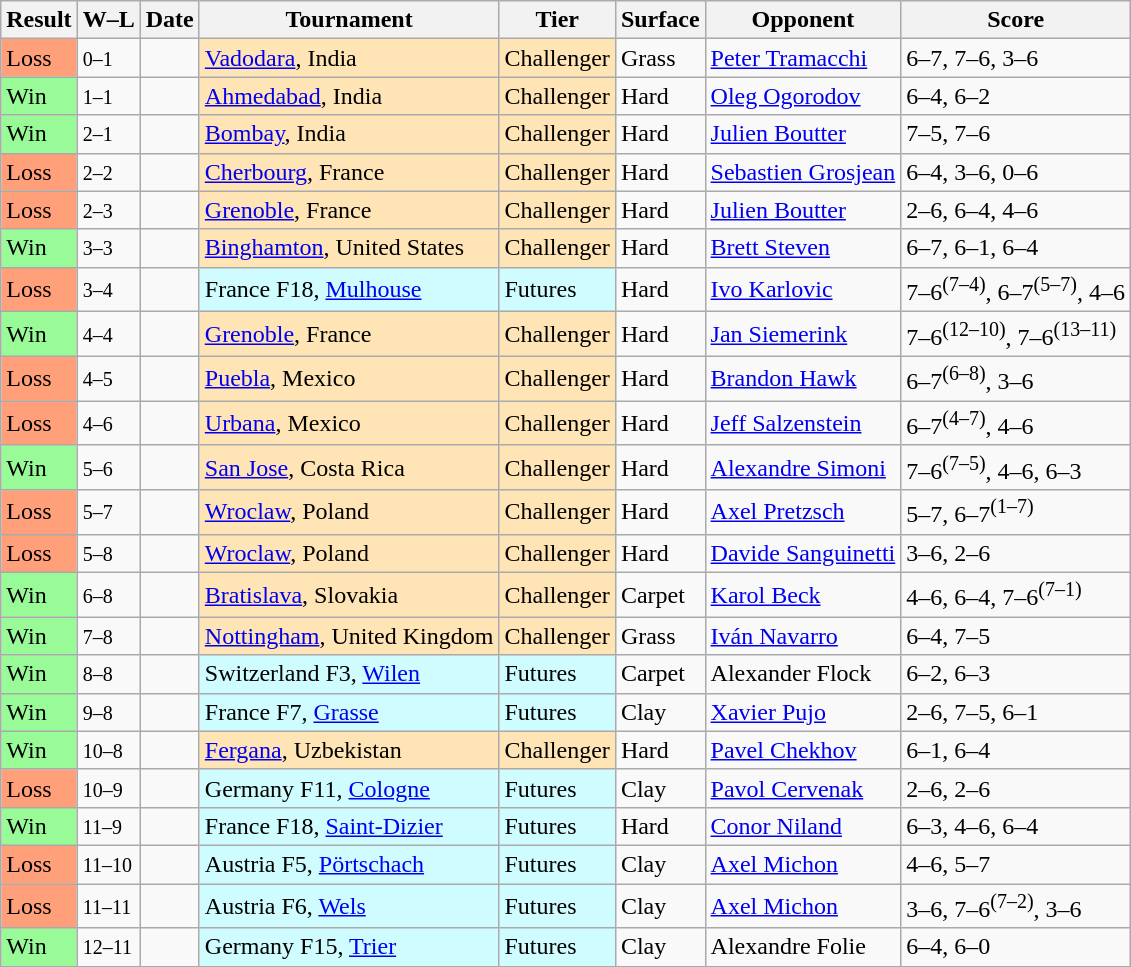<table class="sortable wikitable">
<tr>
<th>Result</th>
<th class="unsortable">W–L</th>
<th>Date</th>
<th>Tournament</th>
<th>Tier</th>
<th>Surface</th>
<th>Opponent</th>
<th class="unsortable">Score</th>
</tr>
<tr>
<td style="background:#ffa07a;">Loss</td>
<td><small>0–1</small></td>
<td></td>
<td style="background:moccasin;"><a href='#'>Vadodara</a>, India</td>
<td style="background:moccasin;">Challenger</td>
<td>Grass</td>
<td> <a href='#'>Peter Tramacchi</a></td>
<td>6–7, 7–6, 3–6</td>
</tr>
<tr>
<td style="background:#98fb98;">Win</td>
<td><small>1–1</small></td>
<td></td>
<td style="background:moccasin;"><a href='#'>Ahmedabad</a>, India</td>
<td style="background:moccasin;">Challenger</td>
<td>Hard</td>
<td> <a href='#'>Oleg Ogorodov</a></td>
<td>6–4, 6–2</td>
</tr>
<tr>
<td style="background:#98fb98;">Win</td>
<td><small>2–1</small></td>
<td></td>
<td style="background:moccasin;"><a href='#'>Bombay</a>, India</td>
<td style="background:moccasin;">Challenger</td>
<td>Hard</td>
<td> <a href='#'>Julien Boutter</a></td>
<td>7–5, 7–6</td>
</tr>
<tr>
<td style="background:#ffa07a;">Loss</td>
<td><small>2–2</small></td>
<td></td>
<td style="background:moccasin;"><a href='#'>Cherbourg</a>, France</td>
<td style="background:moccasin;">Challenger</td>
<td>Hard</td>
<td> <a href='#'>Sebastien Grosjean</a></td>
<td>6–4, 3–6, 0–6</td>
</tr>
<tr>
<td style="background:#ffa07a;">Loss</td>
<td><small>2–3</small></td>
<td></td>
<td style="background:moccasin;"><a href='#'>Grenoble</a>, France</td>
<td style="background:moccasin;">Challenger</td>
<td>Hard</td>
<td> <a href='#'>Julien Boutter</a></td>
<td>2–6, 6–4, 4–6</td>
</tr>
<tr>
<td style="background:#98fb98;">Win</td>
<td><small>3–3</small></td>
<td></td>
<td style="background:moccasin;"><a href='#'>Binghamton</a>, United States</td>
<td style="background:moccasin;">Challenger</td>
<td>Hard</td>
<td> <a href='#'>Brett Steven</a></td>
<td>6–7, 6–1, 6–4</td>
</tr>
<tr>
<td style="background:#ffa07a;">Loss</td>
<td><small>3–4</small></td>
<td></td>
<td style="background:#cffcff;">France F18, <a href='#'>Mulhouse</a></td>
<td style="background:#cffcff;">Futures</td>
<td>Hard</td>
<td> <a href='#'>Ivo Karlovic</a></td>
<td>7–6<sup>(7–4)</sup>, 6–7<sup>(5–7)</sup>, 4–6</td>
</tr>
<tr>
<td style="background:#98fb98;">Win</td>
<td><small>4–4</small></td>
<td></td>
<td style="background:moccasin;"><a href='#'>Grenoble</a>, France</td>
<td style="background:moccasin;">Challenger</td>
<td>Hard</td>
<td> <a href='#'>Jan Siemerink</a></td>
<td>7–6<sup>(12–10)</sup>, 7–6<sup>(13–11)</sup></td>
</tr>
<tr>
<td style="background:#ffa07a;">Loss</td>
<td><small>4–5</small></td>
<td></td>
<td style="background:moccasin;"><a href='#'>Puebla</a>, Mexico</td>
<td style="background:moccasin;">Challenger</td>
<td>Hard</td>
<td> <a href='#'>Brandon Hawk</a></td>
<td>6–7<sup>(6–8)</sup>, 3–6</td>
</tr>
<tr>
<td style="background:#ffa07a;">Loss</td>
<td><small>4–6</small></td>
<td></td>
<td style="background:moccasin;"><a href='#'>Urbana</a>, Mexico</td>
<td style="background:moccasin;">Challenger</td>
<td>Hard</td>
<td> <a href='#'>Jeff Salzenstein</a></td>
<td>6–7<sup>(4–7)</sup>, 4–6</td>
</tr>
<tr>
<td style="background:#98fb98;">Win</td>
<td><small>5–6</small></td>
<td></td>
<td style="background:moccasin;"><a href='#'>San Jose</a>, Costa Rica</td>
<td style="background:moccasin;">Challenger</td>
<td>Hard</td>
<td> <a href='#'>Alexandre Simoni</a></td>
<td>7–6<sup>(7–5)</sup>, 4–6, 6–3</td>
</tr>
<tr>
<td style="background:#ffa07a;">Loss</td>
<td><small>5–7</small></td>
<td></td>
<td style="background:moccasin;"><a href='#'>Wroclaw</a>, Poland</td>
<td style="background:moccasin;">Challenger</td>
<td>Hard</td>
<td> <a href='#'>Axel Pretzsch</a></td>
<td>5–7, 6–7<sup>(1–7)</sup></td>
</tr>
<tr>
<td style="background:#ffa07a;">Loss</td>
<td><small>5–8</small></td>
<td></td>
<td style="background:moccasin;"><a href='#'>Wroclaw</a>, Poland</td>
<td style="background:moccasin;">Challenger</td>
<td>Hard</td>
<td> <a href='#'>Davide Sanguinetti</a></td>
<td>3–6, 2–6</td>
</tr>
<tr>
<td style="background:#98fb98;">Win</td>
<td><small>6–8</small></td>
<td></td>
<td style="background:moccasin;"><a href='#'>Bratislava</a>, Slovakia</td>
<td style="background:moccasin;">Challenger</td>
<td>Carpet</td>
<td> <a href='#'>Karol Beck</a></td>
<td>4–6, 6–4, 7–6<sup>(7–1)</sup></td>
</tr>
<tr>
<td style="background:#98fb98;">Win</td>
<td><small>7–8</small></td>
<td></td>
<td style="background:moccasin;"><a href='#'>Nottingham</a>, United Kingdom</td>
<td style="background:moccasin;">Challenger</td>
<td>Grass</td>
<td> <a href='#'>Iván Navarro</a></td>
<td>6–4, 7–5</td>
</tr>
<tr>
<td style="background:#98fb98;">Win</td>
<td><small>8–8</small></td>
<td></td>
<td style="background:#cffcff;">Switzerland F3, <a href='#'>Wilen</a></td>
<td style="background:#cffcff;">Futures</td>
<td>Carpet</td>
<td> Alexander Flock</td>
<td>6–2, 6–3</td>
</tr>
<tr>
<td style="background:#98fb98;">Win</td>
<td><small>9–8</small></td>
<td></td>
<td style="background:#cffcff;">France F7, <a href='#'>Grasse</a></td>
<td style="background:#cffcff;">Futures</td>
<td>Clay</td>
<td> <a href='#'>Xavier Pujo</a></td>
<td>2–6, 7–5, 6–1</td>
</tr>
<tr>
<td style="background:#98fb98;">Win</td>
<td><small>10–8</small></td>
<td></td>
<td style="background:moccasin;"><a href='#'>Fergana</a>, Uzbekistan</td>
<td style="background:moccasin;">Challenger</td>
<td>Hard</td>
<td> <a href='#'>Pavel Chekhov</a></td>
<td>6–1, 6–4</td>
</tr>
<tr>
<td style="background:#ffa07a;">Loss</td>
<td><small>10–9</small></td>
<td></td>
<td style="background:#cffcff;">Germany F11, <a href='#'>Cologne</a></td>
<td style="background:#cffcff;">Futures</td>
<td>Clay</td>
<td> <a href='#'>Pavol Cervenak</a></td>
<td>2–6, 2–6</td>
</tr>
<tr>
<td style="background:#98fb98;">Win</td>
<td><small>11–9</small></td>
<td></td>
<td style="background:#cffcff;">France F18, <a href='#'>Saint-Dizier</a></td>
<td style="background:#cffcff;">Futures</td>
<td>Hard</td>
<td> <a href='#'>Conor Niland</a></td>
<td>6–3, 4–6, 6–4</td>
</tr>
<tr>
<td style="background:#ffa07a;">Loss</td>
<td><small>11–10</small></td>
<td></td>
<td style="background:#cffcff;">Austria F5, <a href='#'>Pörtschach</a></td>
<td style="background:#cffcff;">Futures</td>
<td>Clay</td>
<td> <a href='#'>Axel Michon</a></td>
<td>4–6, 5–7</td>
</tr>
<tr>
<td style="background:#ffa07a;">Loss</td>
<td><small>11–11</small></td>
<td></td>
<td style="background:#cffcff;">Austria F6, <a href='#'>Wels</a></td>
<td style="background:#cffcff;">Futures</td>
<td>Clay</td>
<td> <a href='#'>Axel Michon</a></td>
<td>3–6, 7–6<sup>(7–2)</sup>, 3–6</td>
</tr>
<tr>
<td style="background:#98fb98;">Win</td>
<td><small>12–11</small></td>
<td></td>
<td style="background:#cffcff;">Germany F15, <a href='#'>Trier</a></td>
<td style="background:#cffcff;">Futures</td>
<td>Clay</td>
<td> Alexandre Folie</td>
<td>6–4, 6–0</td>
</tr>
</table>
